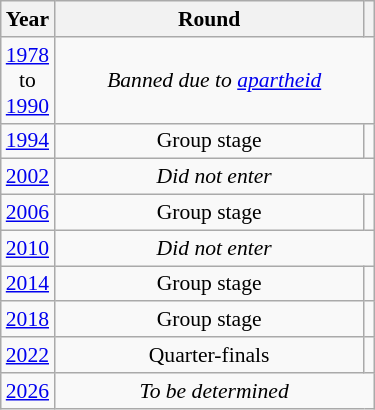<table class="wikitable" style="text-align: center; font-size:90%">
<tr>
<th>Year</th>
<th style="width:200px">Round</th>
<th></th>
</tr>
<tr>
<td><a href='#'>1978</a><br>to<br><a href='#'>1990</a></td>
<td colspan="2"><em>Banned due to <a href='#'>apartheid</a></em></td>
</tr>
<tr>
<td><a href='#'>1994</a></td>
<td>Group stage</td>
<td></td>
</tr>
<tr>
<td><a href='#'>2002</a></td>
<td colspan="2"><em>Did not enter</em></td>
</tr>
<tr>
<td><a href='#'>2006</a></td>
<td>Group stage</td>
<td></td>
</tr>
<tr>
<td><a href='#'>2010</a></td>
<td colspan="2"><em>Did not enter</em></td>
</tr>
<tr>
<td><a href='#'>2014</a></td>
<td>Group stage</td>
<td></td>
</tr>
<tr>
<td><a href='#'>2018</a></td>
<td>Group stage</td>
<td></td>
</tr>
<tr>
<td><a href='#'>2022</a></td>
<td>Quarter-finals</td>
<td></td>
</tr>
<tr>
<td><a href='#'>2026</a></td>
<td colspan="2"><em>To be determined</em></td>
</tr>
</table>
